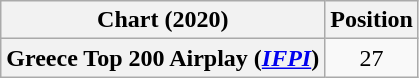<table class="wikitable plainrowheaders" style="text-align:center">
<tr>
<th scope="col">Chart (2020)</th>
<th scope="col">Position</th>
</tr>
<tr>
<th scope="row">Greece Top 200 Airplay (<em><a href='#'>IFPI</a></em>)</th>
<td>27</td>
</tr>
</table>
